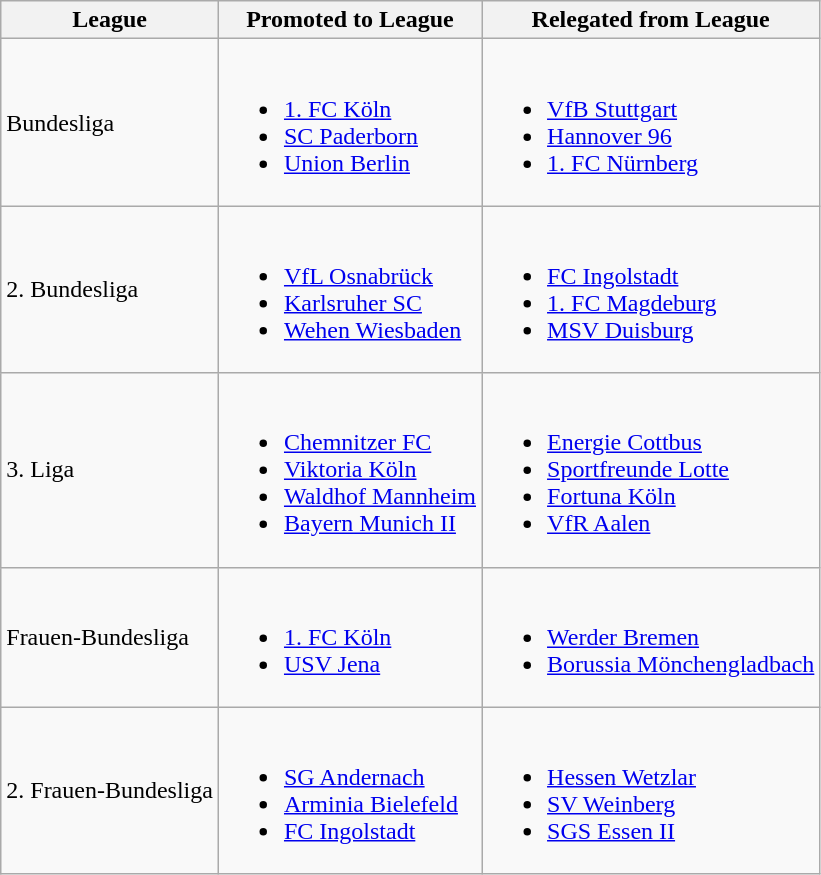<table class="wikitable">
<tr>
<th>League</th>
<th>Promoted to League</th>
<th>Relegated from League</th>
</tr>
<tr>
<td>Bundesliga</td>
<td><br><ul><li><a href='#'>1. FC Köln</a></li><li><a href='#'>SC Paderborn</a></li><li><a href='#'>Union Berlin</a></li></ul></td>
<td><br><ul><li><a href='#'>VfB Stuttgart</a></li><li><a href='#'>Hannover 96</a></li><li><a href='#'>1. FC Nürnberg</a></li></ul></td>
</tr>
<tr>
<td>2. Bundesliga</td>
<td><br><ul><li><a href='#'>VfL Osnabrück</a></li><li><a href='#'>Karlsruher SC</a></li><li><a href='#'>Wehen Wiesbaden</a></li></ul></td>
<td><br><ul><li><a href='#'>FC Ingolstadt</a></li><li><a href='#'>1. FC Magdeburg</a></li><li><a href='#'>MSV Duisburg</a></li></ul></td>
</tr>
<tr>
<td>3. Liga</td>
<td><br><ul><li><a href='#'>Chemnitzer FC</a></li><li><a href='#'>Viktoria Köln</a></li><li><a href='#'>Waldhof Mannheim</a></li><li><a href='#'>Bayern Munich II</a></li></ul></td>
<td><br><ul><li><a href='#'>Energie Cottbus</a></li><li><a href='#'>Sportfreunde Lotte</a></li><li><a href='#'>Fortuna Köln</a></li><li><a href='#'>VfR Aalen</a></li></ul></td>
</tr>
<tr>
<td>Frauen-Bundesliga</td>
<td><br><ul><li><a href='#'>1. FC Köln</a></li><li><a href='#'>USV Jena</a></li></ul></td>
<td><br><ul><li><a href='#'>Werder Bremen</a></li><li><a href='#'>Borussia Mönchengladbach</a></li></ul></td>
</tr>
<tr>
<td>2. Frauen-Bundesliga</td>
<td><br><ul><li><a href='#'>SG Andernach</a></li><li><a href='#'>Arminia Bielefeld</a></li><li><a href='#'>FC Ingolstadt</a></li></ul></td>
<td><br><ul><li><a href='#'>Hessen Wetzlar</a></li><li><a href='#'>SV Weinberg</a></li><li><a href='#'>SGS Essen II</a></li></ul></td>
</tr>
</table>
